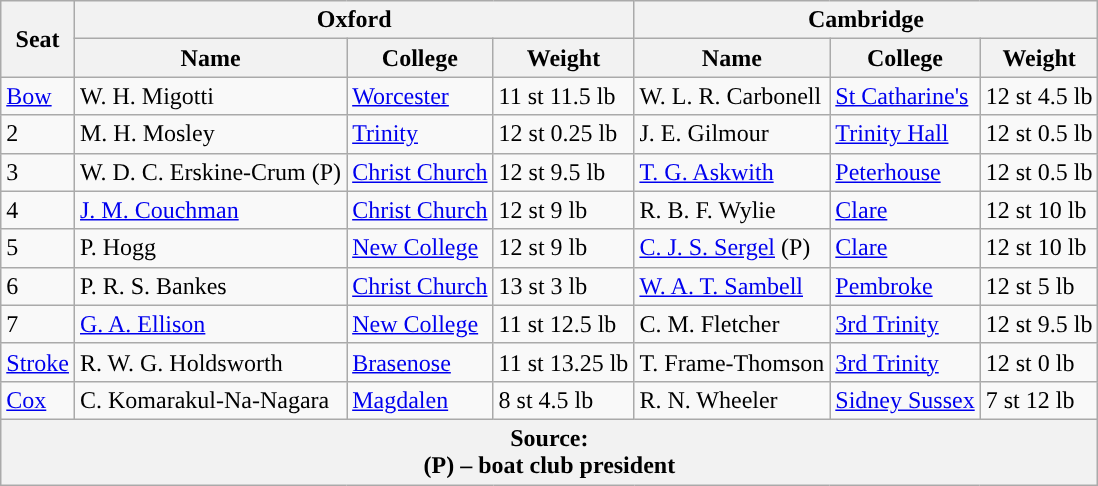<table class="wikitable">
<tr>
<th rowspan="2" scope="col">Seat</th>
<th colspan="3" scope="col">Oxford <br> </th>
<th colspan="3" scope="col">Cambridge <br> </th>
</tr>
<tr>
<th>Name</th>
<th>College</th>
<th>Weight</th>
<th>Name</th>
<th>College</th>
<th>Weight</th>
</tr>
<tr>
<td><a href='#'>Bow</a></td>
<td>W. H. Migotti</td>
<td><a href='#'>Worcester</a></td>
<td>11 st 11.5 lb</td>
<td>W. L. R. Carbonell</td>
<td><a href='#'>St Catharine's</a></td>
<td>12 st 4.5 lb</td>
</tr>
<tr>
<td>2</td>
<td>M. H. Mosley</td>
<td><a href='#'>Trinity</a></td>
<td>12 st 0.25 lb</td>
<td>J. E. Gilmour</td>
<td><a href='#'>Trinity Hall</a></td>
<td>12 st 0.5 lb</td>
</tr>
<tr>
<td>3</td>
<td>W. D. C. Erskine-Crum (P)</td>
<td><a href='#'>Christ Church</a></td>
<td>12 st 9.5 lb</td>
<td><a href='#'>T. G. Askwith</a></td>
<td><a href='#'>Peterhouse</a></td>
<td>12 st 0.5 lb</td>
</tr>
<tr>
<td>4</td>
<td><a href='#'>J. M. Couchman</a></td>
<td><a href='#'>Christ Church</a></td>
<td>12 st 9 lb</td>
<td>R. B. F. Wylie</td>
<td><a href='#'>Clare</a></td>
<td>12 st 10 lb</td>
</tr>
<tr>
<td>5</td>
<td>P. Hogg</td>
<td><a href='#'>New College</a></td>
<td>12 st 9 lb</td>
<td><a href='#'>C. J. S. Sergel</a> (P)</td>
<td><a href='#'>Clare</a></td>
<td>12 st 10 lb</td>
</tr>
<tr>
<td>6</td>
<td>P. R. S. Bankes</td>
<td><a href='#'>Christ Church</a></td>
<td>13 st 3 lb</td>
<td><a href='#'>W. A. T. Sambell</a></td>
<td><a href='#'>Pembroke</a></td>
<td>12 st 5 lb</td>
</tr>
<tr>
<td>7</td>
<td><a href='#'>G. A. Ellison</a></td>
<td><a href='#'>New College</a></td>
<td>11 st 12.5 lb</td>
<td>C. M. Fletcher</td>
<td><a href='#'>3rd Trinity</a></td>
<td>12 st 9.5 lb</td>
</tr>
<tr>
<td><a href='#'>Stroke</a></td>
<td>R. W. G. Holdsworth</td>
<td><a href='#'>Brasenose</a></td>
<td>11 st 13.25 lb</td>
<td>T. Frame-Thomson</td>
<td><a href='#'>3rd Trinity</a></td>
<td>12 st 0 lb</td>
</tr>
<tr>
<td><a href='#'>Cox</a></td>
<td>C. Komarakul-Na-Nagara</td>
<td><a href='#'>Magdalen</a></td>
<td>8 st 4.5 lb</td>
<td>R. N. Wheeler</td>
<td><a href='#'>Sidney Sussex</a></td>
<td>7 st 12 lb</td>
</tr>
<tr>
<th colspan="7">Source:<br>(P) – boat club president</th>
</tr>
</table>
